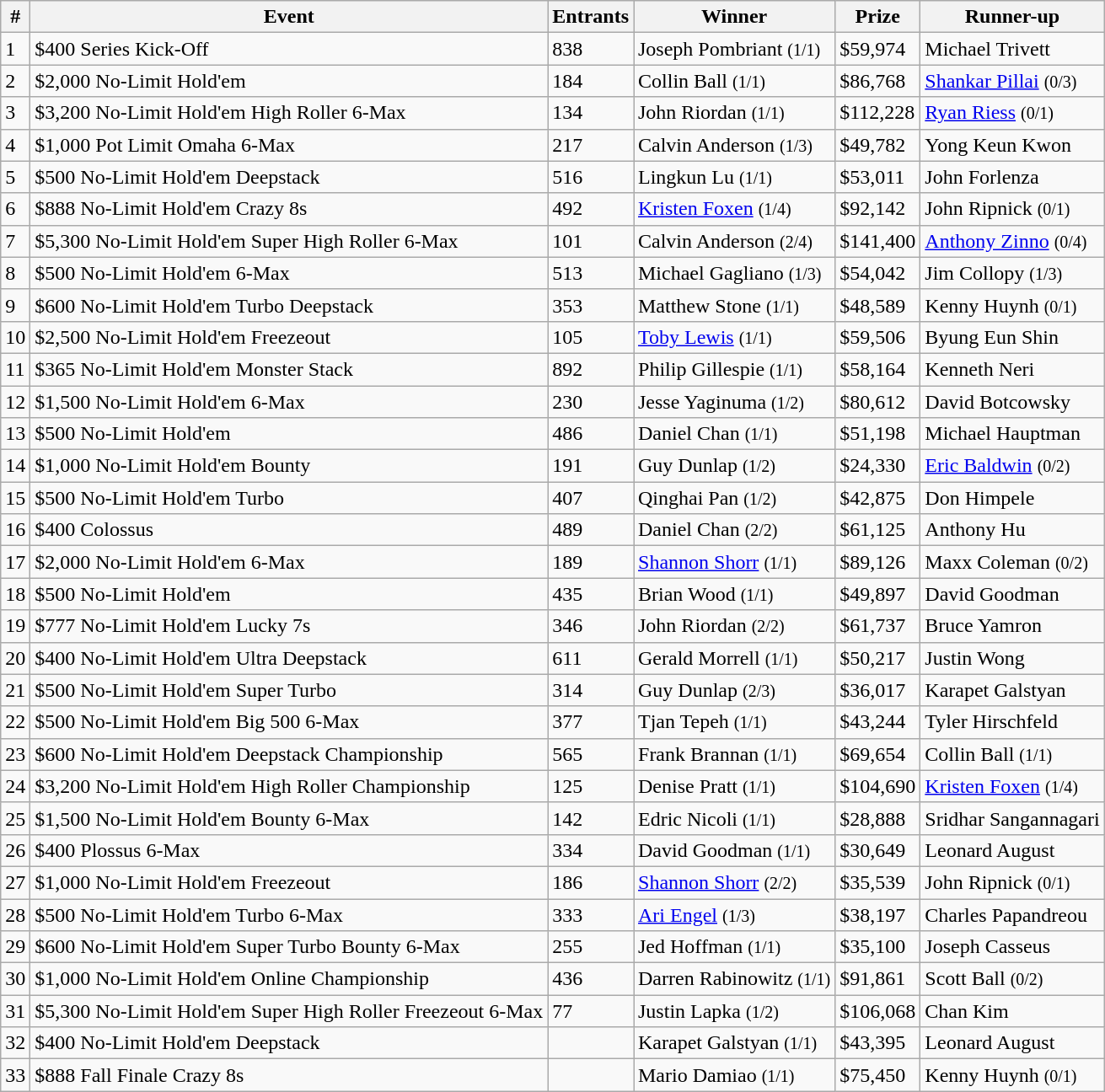<table class="wikitable sortable">
<tr>
<th bgcolor="#FFEBAD">#</th>
<th bgcolor="#FFEBAD">Event</th>
<th bgcolor="#FFEBAD">Entrants</th>
<th bgcolor="#FFEBAD">Winner</th>
<th bgcolor="#FFEBAD">Prize</th>
<th bgcolor="#FFEBAD">Runner-up</th>
</tr>
<tr>
<td>1</td>
<td>$400 Series Kick-Off</td>
<td>838</td>
<td> Joseph Pombriant <small>(1/1)</small></td>
<td>$59,974</td>
<td> Michael Trivett</td>
</tr>
<tr>
<td>2</td>
<td>$2,000 No-Limit Hold'em</td>
<td>184</td>
<td> Collin Ball <small>(1/1)</small></td>
<td>$86,768</td>
<td> <a href='#'>Shankar Pillai</a> <small>(0/3)</small></td>
</tr>
<tr>
<td>3</td>
<td>$3,200 No-Limit Hold'em High Roller 6-Max</td>
<td>134</td>
<td> John Riordan <small>(1/1)</small></td>
<td>$112,228</td>
<td> <a href='#'>Ryan Riess</a> <small>(0/1)</small></td>
</tr>
<tr>
<td>4</td>
<td>$1,000 Pot Limit Omaha 6-Max</td>
<td>217</td>
<td> Calvin Anderson <small>(1/3)</small></td>
<td>$49,782</td>
<td> Yong Keun Kwon</td>
</tr>
<tr>
<td>5</td>
<td>$500 No-Limit Hold'em Deepstack</td>
<td>516</td>
<td> Lingkun Lu <small>(1/1)</small></td>
<td>$53,011</td>
<td> John Forlenza</td>
</tr>
<tr>
<td>6</td>
<td>$888 No-Limit Hold'em Crazy 8s</td>
<td>492</td>
<td> <a href='#'>Kristen Foxen</a> <small>(1/4)</small></td>
<td>$92,142</td>
<td> John Ripnick <small>(0/1)</small></td>
</tr>
<tr>
<td>7</td>
<td>$5,300 No-Limit Hold'em Super High Roller 6-Max</td>
<td>101</td>
<td> Calvin Anderson <small>(2/4)</small></td>
<td>$141,400</td>
<td> <a href='#'>Anthony Zinno</a> <small>(0/4)</small></td>
</tr>
<tr>
<td>8</td>
<td>$500 No-Limit Hold'em 6-Max</td>
<td>513</td>
<td> Michael Gagliano <small>(1/3)</small></td>
<td>$54,042</td>
<td> Jim Collopy <small>(1/3)</small></td>
</tr>
<tr>
<td>9</td>
<td>$600 No-Limit Hold'em Turbo Deepstack</td>
<td>353</td>
<td> Matthew Stone <small>(1/1)</small></td>
<td>$48,589</td>
<td> Kenny Huynh <small>(0/1)</small></td>
</tr>
<tr>
<td>10</td>
<td>$2,500 No-Limit Hold'em Freezeout</td>
<td>105</td>
<td> <a href='#'>Toby Lewis</a> <small>(1/1)</small></td>
<td>$59,506</td>
<td> Byung Eun Shin</td>
</tr>
<tr>
<td>11</td>
<td>$365 No-Limit Hold'em Monster Stack</td>
<td>892</td>
<td> Philip Gillespie <small>(1/1)</small></td>
<td>$58,164</td>
<td> Kenneth Neri</td>
</tr>
<tr>
<td>12</td>
<td>$1,500 No-Limit Hold'em 6-Max</td>
<td>230</td>
<td> Jesse Yaginuma <small>(1/2)</small></td>
<td>$80,612</td>
<td> David Botcowsky</td>
</tr>
<tr>
<td>13</td>
<td>$500 No-Limit Hold'em</td>
<td>486</td>
<td> Daniel Chan <small>(1/1)</small></td>
<td>$51,198</td>
<td> Michael Hauptman</td>
</tr>
<tr>
<td>14</td>
<td>$1,000 No-Limit Hold'em Bounty</td>
<td>191</td>
<td> Guy Dunlap <small>(1/2)</small></td>
<td>$24,330</td>
<td> <a href='#'>Eric Baldwin</a> <small>(0/2)</small></td>
</tr>
<tr>
<td>15</td>
<td>$500 No-Limit Hold'em Turbo</td>
<td>407</td>
<td> Qinghai Pan <small>(1/2)</small></td>
<td>$42,875</td>
<td> Don Himpele</td>
</tr>
<tr>
<td>16</td>
<td>$400 Colossus</td>
<td>489</td>
<td> Daniel Chan <small>(2/2)</small></td>
<td>$61,125</td>
<td> Anthony Hu</td>
</tr>
<tr>
<td>17</td>
<td>$2,000 No-Limit Hold'em 6-Max</td>
<td>189</td>
<td> <a href='#'>Shannon Shorr</a> <small>(1/1)</small></td>
<td>$89,126</td>
<td> Maxx Coleman <small>(0/2)</small></td>
</tr>
<tr>
<td>18</td>
<td>$500 No-Limit Hold'em</td>
<td>435</td>
<td> Brian Wood <small>(1/1)</small></td>
<td>$49,897</td>
<td> David Goodman</td>
</tr>
<tr>
<td>19</td>
<td>$777 No-Limit Hold'em Lucky 7s</td>
<td>346</td>
<td> John Riordan <small>(2/2)</small></td>
<td>$61,737</td>
<td> Bruce Yamron</td>
</tr>
<tr>
<td>20</td>
<td>$400 No-Limit Hold'em Ultra Deepstack</td>
<td>611</td>
<td> Gerald Morrell <small>(1/1)</small></td>
<td>$50,217</td>
<td> Justin Wong</td>
</tr>
<tr>
<td>21</td>
<td>$500 No-Limit Hold'em Super Turbo</td>
<td>314</td>
<td> Guy Dunlap <small>(2/3)</small></td>
<td>$36,017</td>
<td> Karapet Galstyan</td>
</tr>
<tr>
<td>22</td>
<td>$500 No-Limit Hold'em Big 500 6-Max</td>
<td>377</td>
<td> Tjan Tepeh <small>(1/1)</small></td>
<td>$43,244</td>
<td> Tyler Hirschfeld</td>
</tr>
<tr>
<td>23</td>
<td>$600 No-Limit Hold'em Deepstack Championship</td>
<td>565</td>
<td> Frank Brannan <small>(1/1)</small></td>
<td>$69,654</td>
<td> Collin Ball <small>(1/1)</small></td>
</tr>
<tr>
<td>24</td>
<td>$3,200 No-Limit Hold'em High Roller Championship</td>
<td>125</td>
<td> Denise Pratt <small>(1/1)</small></td>
<td>$104,690</td>
<td> <a href='#'>Kristen Foxen</a> <small>(1/4)</small></td>
</tr>
<tr>
<td>25</td>
<td>$1,500 No-Limit Hold'em Bounty 6-Max</td>
<td>142</td>
<td> Edric Nicoli <small>(1/1)</small></td>
<td>$28,888</td>
<td> Sridhar Sangannagari</td>
</tr>
<tr>
<td>26</td>
<td>$400 Plossus 6-Max</td>
<td>334</td>
<td> David Goodman <small>(1/1)</small></td>
<td>$30,649</td>
<td> Leonard August</td>
</tr>
<tr>
<td>27</td>
<td>$1,000 No-Limit Hold'em Freezeout</td>
<td>186</td>
<td> <a href='#'>Shannon Shorr</a> <small>(2/2)</small></td>
<td>$35,539</td>
<td> John Ripnick <small>(0/1)</small></td>
</tr>
<tr>
<td>28</td>
<td>$500 No-Limit Hold'em Turbo 6-Max</td>
<td>333</td>
<td> <a href='#'>Ari Engel</a> <small>(1/3)</small></td>
<td>$38,197</td>
<td> Charles Papandreou</td>
</tr>
<tr>
<td>29</td>
<td>$600 No-Limit Hold'em Super Turbo Bounty 6-Max</td>
<td>255</td>
<td> Jed Hoffman <small>(1/1)</small></td>
<td>$35,100</td>
<td> Joseph Casseus</td>
</tr>
<tr>
<td>30</td>
<td>$1,000 No-Limit Hold'em Online Championship</td>
<td>436</td>
<td> Darren Rabinowitz <small>(1/1)</small></td>
<td>$91,861</td>
<td> Scott Ball <small>(0/2)</small></td>
</tr>
<tr>
<td>31</td>
<td>$5,300 No-Limit Hold'em Super High Roller Freezeout 6-Max</td>
<td>77</td>
<td> Justin Lapka <small>(1/2)</small></td>
<td>$106,068</td>
<td> Chan Kim</td>
</tr>
<tr>
<td>32</td>
<td>$400 No-Limit Hold'em Deepstack</td>
<td></td>
<td> Karapet Galstyan <small>(1/1)</small></td>
<td>$43,395</td>
<td> Leonard August</td>
</tr>
<tr>
<td>33</td>
<td>$888 Fall Finale Crazy 8s</td>
<td></td>
<td> Mario Damiao <small>(1/1)</small></td>
<td>$75,450</td>
<td> Kenny Huynh <small>(0/1)</small></td>
</tr>
</table>
